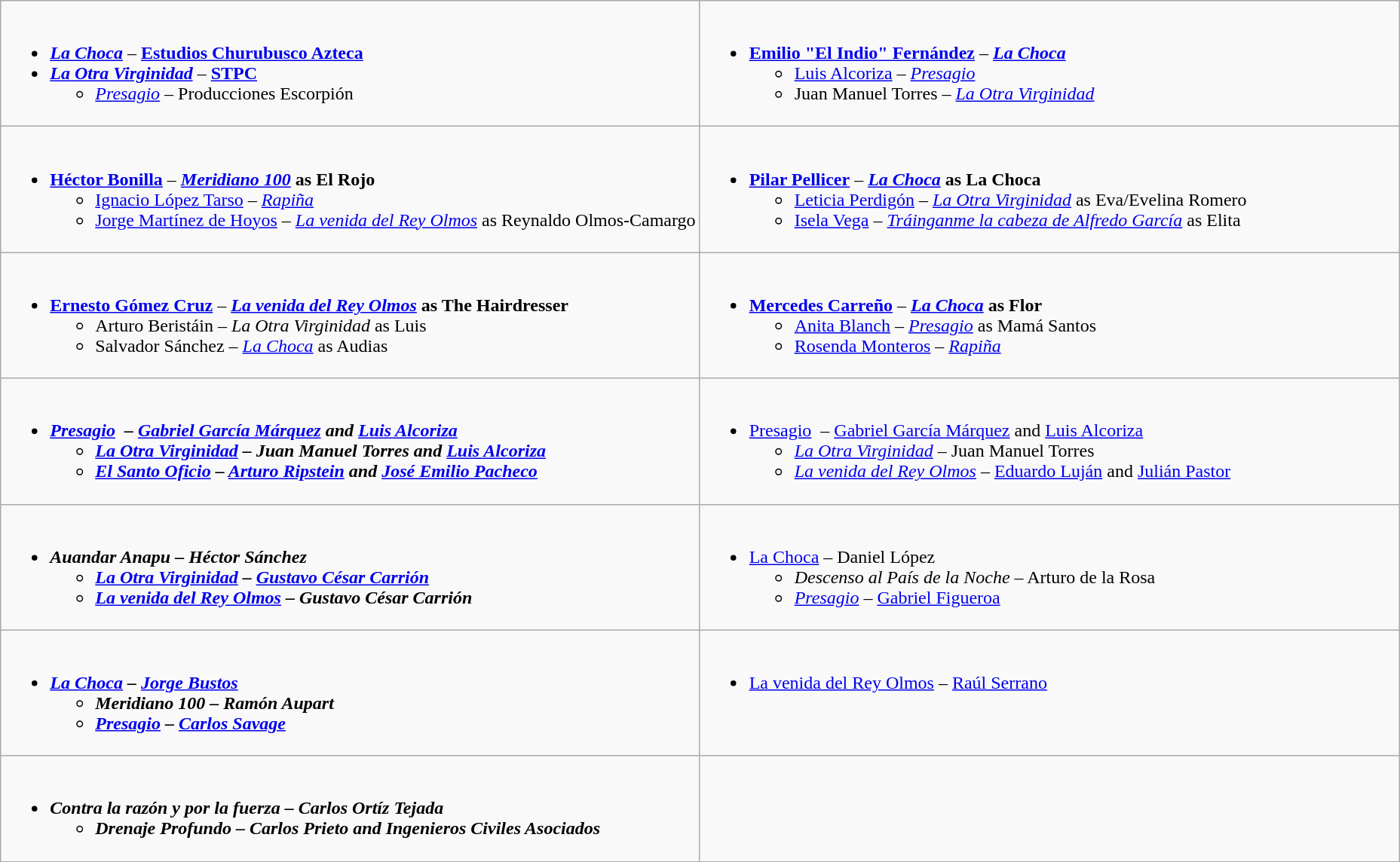<table class=wikitable>
<tr>
<td style="vertical-align:top; width:50%;"><br><ul><li><strong><em><a href='#'>La Choca</a></em></strong> – <strong><a href='#'>Estudios Churubusco Azteca</a></strong></li><li><strong><em><a href='#'>La Otra Virginidad</a></em></strong> – <strong><a href='#'>STPC</a></strong><ul><li><em><a href='#'>Presagio</a></em> – Producciones Escorpión</li></ul></li></ul></td>
<td style="vertical-align:top; width:50%;"><br><ul><li><strong><a href='#'>Emilio "El Indio" Fernández</a></strong> – <strong><em><a href='#'>La Choca</a></em></strong><ul><li><a href='#'>Luis Alcoriza</a> – <em><a href='#'>Presagio</a></em></li><li>Juan Manuel Torres – <em><a href='#'>La Otra Virginidad</a></em></li></ul></li></ul></td>
</tr>
<tr>
<td style="vertical-align:top; width:50%;"><br><ul><li><strong><a href='#'>Héctor Bonilla</a></strong> – <strong><em><a href='#'>Meridiano 100</a></em></strong> <strong>as El Rojo</strong><ul><li><a href='#'>Ignacio López Tarso</a> – <em><a href='#'>Rapiña</a></em></li><li><a href='#'>Jorge Martínez de Hoyos</a> – <em><a href='#'>La venida del Rey Olmos</a></em> as Reynaldo Olmos-Camargo</li></ul></li></ul></td>
<td style="vertical-align:top; width:50%;"><br><ul><li><strong><a href='#'>Pilar Pellicer</a></strong> – <strong><em><a href='#'>La Choca</a></em></strong> <strong>as La Choca</strong><ul><li><a href='#'>Leticia Perdigón</a> – <em><a href='#'>La Otra Virginidad</a></em> as Eva/Evelina Romero</li><li><a href='#'>Isela Vega</a> – <em><a href='#'>Tráinganme la cabeza de Alfredo García</a></em> as Elita</li></ul></li></ul></td>
</tr>
<tr>
<td style="vertical-align:top; width:50%;"><br><ul><li><strong><a href='#'>Ernesto Gómez Cruz</a></strong> – <strong><em><a href='#'>La venida del Rey Olmos</a></em></strong> <strong>as The Hairdresser</strong><ul><li>Arturo Beristáin – <em>La Otra Virginidad</em> as Luis</li><li>Salvador Sánchez – <em><a href='#'>La Choca</a></em> as Audias</li></ul></li></ul></td>
<td style="vertical-align:top; width:50%;"><br><ul><li><strong><a href='#'>Mercedes Carreño</a></strong> – <strong><em><a href='#'>La Choca</a></em></strong> <strong>as Flor</strong><ul><li><a href='#'>Anita Blanch</a> – <em><a href='#'>Presagio</a></em> as Mamá Santos</li><li><a href='#'>Rosenda Monteros</a> – <em><a href='#'>Rapiña</a></em></li></ul></li></ul></td>
</tr>
<tr>
<td style="vertical-align:top; width:50%;"><br><ul><li><strong><em><a href='#'>Presagio</a><em>  – <a href='#'>Gabriel García Márquez</a> and <a href='#'>Luis Alcoriza</a><strong><ul><li></em><a href='#'>La Otra Virginidad</a><em> – Juan Manuel Torres and <a href='#'>Luis Alcoriza</a></li><li></em><a href='#'>El Santo Oficio</a><em> – <a href='#'>Arturo Ripstein</a> and <a href='#'>José Emilio Pacheco</a></li></ul></li></ul></td>
<td style="vertical-align:top; width:50%;"><br><ul><li></em></strong><a href='#'>Presagio</a></em>  – <a href='#'>Gabriel García Márquez</a> and <a href='#'>Luis Alcoriza</a></strong><ul><li><em><a href='#'>La Otra Virginidad</a></em> – Juan Manuel Torres</li><li><em><a href='#'>La venida del Rey Olmos</a></em> – <a href='#'>Eduardo Luján</a> and <a href='#'>Julián Pastor</a></li></ul></li></ul></td>
</tr>
<tr>
<td valign="top"><br><ul><li><strong><em>Auandar Anapu<em> – Héctor Sánchez<strong><ul><li></em><a href='#'>La Otra Virginidad</a><em> – <a href='#'>Gustavo César Carrión</a></li><li></em><a href='#'>La venida del Rey Olmos</a><em> – Gustavo César Carrión</li></ul></li></ul></td>
<td valign="top"><br><ul><li></em></strong><a href='#'>La Choca</a></em> – Daniel López</strong><ul><li><em>Descenso al País de la Noche</em> – Arturo de la Rosa</li><li><em><a href='#'>Presagio</a></em> – <a href='#'>Gabriel Figueroa</a></li></ul></li></ul></td>
</tr>
<tr>
<td valign="top"><br><ul><li><strong><em><a href='#'>La Choca</a><em> – <a href='#'>Jorge Bustos</a><strong><ul><li></em>Meridiano 100<em> – Ramón Aupart</li><li></em><a href='#'>Presagio</a><em> – <a href='#'>Carlos Savage</a></li></ul></li></ul></td>
<td valign="top"><br><ul><li></em></strong><a href='#'>La venida del Rey Olmos</a></em> – <a href='#'>Raúl Serrano</a></strong></li></ul></td>
</tr>
<tr>
<td valign="top"><br><ul><li><strong><em>Contra la razón y por la fuerza<em> – Carlos Ortíz Tejada<strong><ul><li></em>Drenaje Profundo<em> – Carlos Prieto and Ingenieros Civiles Asociados</li></ul></li></ul></td>
</tr>
</table>
